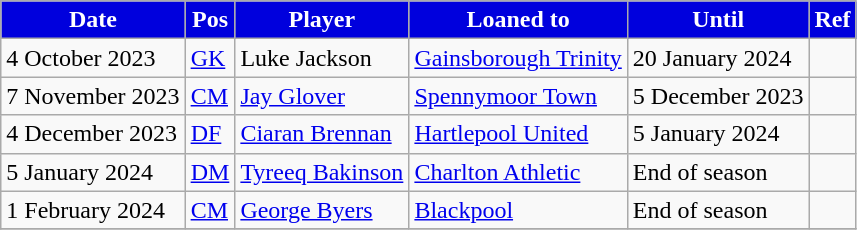<table class="wikitable plainrowheaders sortable">
<tr>
<th style="background:#0000DD;color:#FFFFFF;">Date</th>
<th style="background:#0000DD;color:#FFFFFF;">Pos</th>
<th style="background:#0000DD;color:#FFFFFF;">Player</th>
<th style="background:#0000DD;color:#FFFFFF;">Loaned to</th>
<th style="background:#0000DD;color:#FFFFFF;">Until</th>
<th style="background:#0000DD;color:#FFFFFF;">Ref</th>
</tr>
<tr>
<td>4 October 2023</td>
<td><a href='#'>GK</a></td>
<td> Luke Jackson</td>
<td> <a href='#'>Gainsborough Trinity</a></td>
<td>20 January 2024</td>
<td></td>
</tr>
<tr>
<td>7 November 2023</td>
<td><a href='#'>CM</a></td>
<td> <a href='#'>Jay Glover</a></td>
<td> <a href='#'>Spennymoor Town</a></td>
<td>5 December 2023</td>
<td></td>
</tr>
<tr>
<td>4 December 2023</td>
<td><a href='#'>DF</a></td>
<td> <a href='#'>Ciaran Brennan</a></td>
<td> <a href='#'>Hartlepool United</a></td>
<td>5 January 2024</td>
<td></td>
</tr>
<tr>
<td>5 January 2024</td>
<td><a href='#'>DM</a></td>
<td> <a href='#'>Tyreeq Bakinson</a></td>
<td> <a href='#'>Charlton Athletic</a></td>
<td>End of season</td>
<td></td>
</tr>
<tr>
<td>1 February 2024</td>
<td><a href='#'>CM</a></td>
<td> <a href='#'>George Byers</a></td>
<td> <a href='#'>Blackpool</a></td>
<td>End of season</td>
<td></td>
</tr>
<tr>
</tr>
</table>
